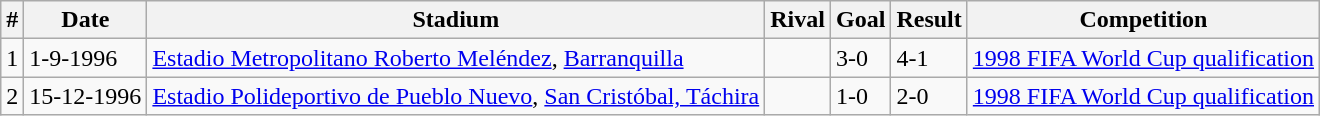<table class="wikitable">
<tr>
<th>#</th>
<th>Date</th>
<th>Stadium</th>
<th>Rival</th>
<th>Goal</th>
<th>Result</th>
<th>Competition</th>
</tr>
<tr>
<td>1</td>
<td>1-9-1996</td>
<td><a href='#'>Estadio Metropolitano Roberto Meléndez</a>, <a href='#'>Barranquilla</a></td>
<td></td>
<td>3-0</td>
<td>4-1</td>
<td><a href='#'>1998 FIFA World Cup qualification</a></td>
</tr>
<tr>
<td>2</td>
<td>15-12-1996</td>
<td><a href='#'>Estadio Polideportivo de Pueblo Nuevo</a>, <a href='#'>San Cristóbal, Táchira</a></td>
<td></td>
<td>1-0</td>
<td>2-0</td>
<td><a href='#'>1998 FIFA World Cup qualification</a></td>
</tr>
</table>
